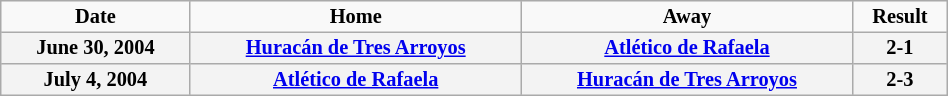<table border="2" cellpadding="2" cellspacing="0" width="50%" style="margin: 0; background: #f9f9f9; border: 1px #aaa solid; border-collapse: collapse; font-size: 85%;">
<tr>
<th width="20%">Date</th>
<th>Home</th>
<th>Away</th>
<th width="10%">Result</th>
</tr>
<tr>
<th bgcolor="F3F3F3">June 30, 2004</th>
<th bgcolor="F3F3F3"><a href='#'>Huracán de Tres Arroyos</a></th>
<th bgcolor="F3F3F3"><a href='#'>Atlético de Rafaela</a></th>
<th bgcolor="F3F3F3">2-1</th>
</tr>
<tr>
<th bgcolor="F3F3F3">July 4, 2004</th>
<th bgcolor="F3F3F3"><a href='#'>Atlético de Rafaela</a></th>
<th bgcolor="F3F3F3"><a href='#'>Huracán de Tres Arroyos</a></th>
<th bgcolor="F3F3F3">2-3</th>
</tr>
</table>
